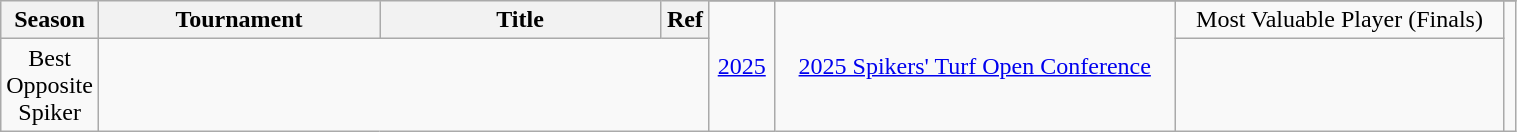<table class="wikitable sortable" style="text-align:center" width="80%">
<tr>
<th style="width:25px;" rowspan="2">Season</th>
<th style="width:180px;" rowspan="2">Tournament</th>
<th style="width:180px;" rowspan="2">Title</th>
<th style="width:25px;" rowspan="2">Ref</th>
</tr>
<tr align=center>
<td rowspan=2><a href='#'>2025</a></td>
<td rowspan=2><a href='#'>2025 Spikers' Turf Open Conference</a></td>
<td>Most Valuable Player (Finals)</td>
<td rowspan=2></td>
</tr>
<tr>
<td>Best Opposite Spiker</td>
</tr>
</table>
